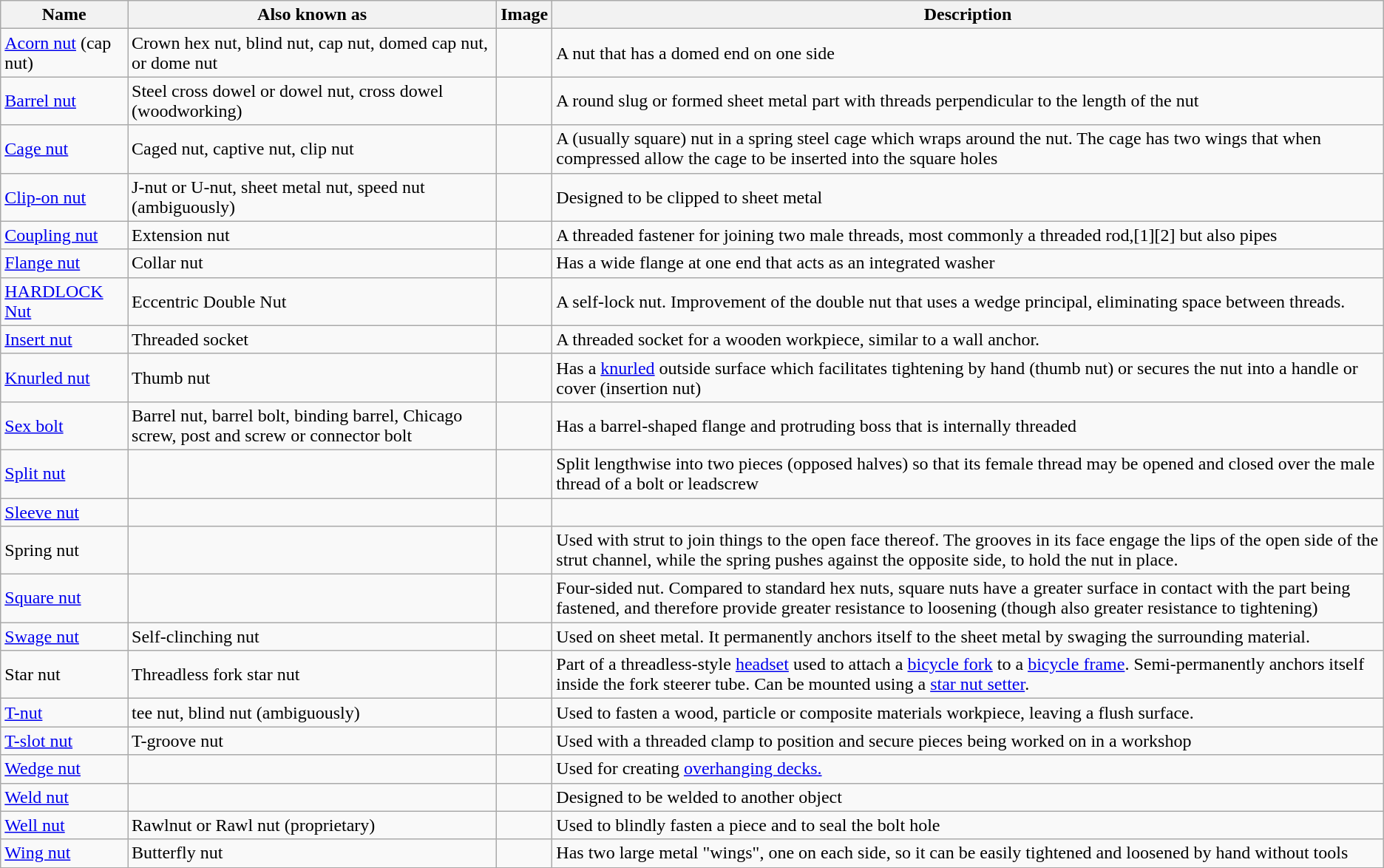<table class="wikitable">
<tr>
<th>Name</th>
<th>Also known as</th>
<th>Image</th>
<th>Description</th>
</tr>
<tr>
<td><a href='#'>Acorn nut</a> (cap nut)</td>
<td>Crown hex nut, blind nut, cap nut, domed cap nut, or dome nut</td>
<td></td>
<td>A nut that has a domed end on one side</td>
</tr>
<tr>
<td><a href='#'>Barrel nut</a></td>
<td>Steel cross dowel or dowel nut, cross dowel (woodworking)</td>
<td></td>
<td>A round slug or formed sheet metal part with threads perpendicular to the length of the nut</td>
</tr>
<tr>
<td><a href='#'>Cage nut</a></td>
<td>Caged nut, captive nut, clip nut</td>
<td></td>
<td>A (usually square) nut in a spring steel cage which wraps around the nut. The cage has two wings that when compressed allow the cage to be inserted into the square holes</td>
</tr>
<tr>
<td><a href='#'>Clip-on nut</a></td>
<td>J-nut or U-nut, sheet metal nut, speed nut (ambiguously)</td>
<td></td>
<td>Designed to be clipped to sheet metal</td>
</tr>
<tr>
<td><a href='#'>Coupling nut</a></td>
<td>Extension nut</td>
<td></td>
<td>A threaded fastener for joining two male threads, most commonly a threaded rod,[1][2] but also pipes</td>
</tr>
<tr>
<td><a href='#'>Flange nut</a></td>
<td>Collar nut</td>
<td></td>
<td>Has a wide flange at one end that acts as an integrated washer</td>
</tr>
<tr>
<td><a href='#'>HARDLOCK Nut</a></td>
<td>Eccentric Double Nut</td>
<td></td>
<td>A self-lock nut. Improvement of the double nut that uses a wedge principal, eliminating space between threads.</td>
</tr>
<tr>
<td><a href='#'>Insert nut</a></td>
<td>Threaded socket</td>
<td></td>
<td>A threaded socket for a wooden workpiece, similar to a wall anchor.</td>
</tr>
<tr>
<td><a href='#'>Knurled nut</a></td>
<td>Thumb nut</td>
<td></td>
<td>Has a <a href='#'>knurled</a> outside surface which facilitates tightening by hand (thumb nut) or secures the nut into a handle or cover (insertion nut)</td>
</tr>
<tr>
<td><a href='#'>Sex bolt</a></td>
<td>Barrel nut, barrel bolt, binding barrel, Chicago screw, post and screw or connector bolt</td>
<td></td>
<td>Has a barrel-shaped flange and protruding boss that is internally threaded</td>
</tr>
<tr>
<td><a href='#'>Split nut</a></td>
<td></td>
<td></td>
<td>Split lengthwise into two pieces (opposed halves) so that its female thread may be opened and closed over the male thread of a bolt or leadscrew</td>
</tr>
<tr>
<td><a href='#'>Sleeve nut</a></td>
<td></td>
<td></td>
<td></td>
</tr>
<tr>
<td>Spring nut</td>
<td></td>
<td></td>
<td>Used with strut to join things to the open face thereof.  The grooves in its face engage the lips of the open side of the strut channel, while the spring pushes against the opposite side, to hold the nut in place.</td>
</tr>
<tr>
<td><a href='#'>Square nut</a></td>
<td></td>
<td></td>
<td>Four-sided nut. Compared to standard hex nuts, square nuts have a greater surface in contact with the part being fastened, and therefore provide greater resistance to loosening (though also greater resistance to tightening)</td>
</tr>
<tr>
<td><a href='#'>Swage nut</a></td>
<td>Self-clinching nut</td>
<td></td>
<td>Used on sheet metal.  It permanently anchors itself to the sheet metal by swaging the surrounding material.</td>
</tr>
<tr>
<td>Star nut</td>
<td>Threadless fork star nut</td>
<td></td>
<td>Part of a threadless-style <a href='#'>headset</a> used to attach a <a href='#'>bicycle fork</a> to a <a href='#'>bicycle frame</a>. Semi-permanently anchors itself inside the fork steerer tube. Can be mounted using a <a href='#'>star nut setter</a>.</td>
</tr>
<tr>
<td><a href='#'>T-nut</a></td>
<td>tee nut, blind nut (ambiguously)</td>
<td></td>
<td>Used to fasten a wood, particle or composite materials workpiece, leaving a flush surface.</td>
</tr>
<tr>
<td><a href='#'>T-slot nut</a></td>
<td>T-groove nut</td>
<td></td>
<td>Used with a threaded clamp to position and secure pieces being worked on in a workshop</td>
</tr>
<tr>
<td><a href='#'>Wedge nut</a></td>
<td></td>
<td></td>
<td>Used for creating <a href='#'>overhanging decks.</a></td>
</tr>
<tr>
<td><a href='#'>Weld nut</a></td>
<td></td>
<td></td>
<td>Designed to be welded to another object</td>
</tr>
<tr>
<td><a href='#'>Well nut</a></td>
<td>Rawlnut or Rawl nut (proprietary)</td>
<td></td>
<td>Used to blindly fasten a piece and to seal the bolt hole</td>
</tr>
<tr>
<td><a href='#'>Wing nut</a></td>
<td>Butterfly nut</td>
<td></td>
<td>Has two large metal "wings", one on each side, so it can be easily tightened and loosened by hand without tools</td>
</tr>
</table>
